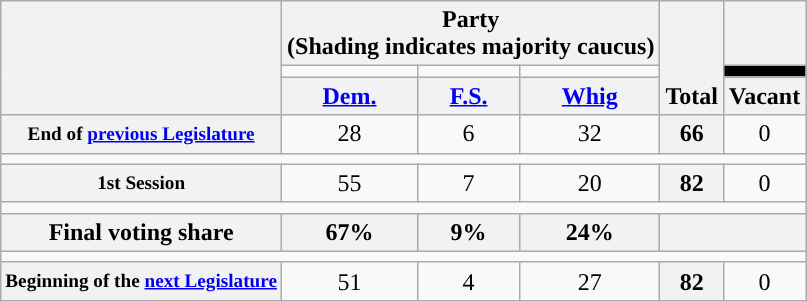<table class=wikitable style="text-align:center">
<tr style="vertical-align:bottom;">
<th rowspan=3></th>
<th colspan=3>Party <div>(Shading indicates majority caucus)</div></th>
<th rowspan=3>Total</th>
<th></th>
</tr>
<tr style="height:5px">
<td style="background-color:"></td>
<td style="background-color:"></td>
<td style="background-color:"></td>
<td style="background:black;"></td>
</tr>
<tr>
<th><a href='#'>Dem.</a></th>
<th><a href='#'>F.S.</a></th>
<th><a href='#'>Whig</a></th>
<th>Vacant</th>
</tr>
<tr>
<th style="font-size:80%;">End of <a href='#'>previous Legislature</a></th>
<td>28</td>
<td>6</td>
<td>32</td>
<th>66</th>
<td>0</td>
</tr>
<tr>
<td colspan=6></td>
</tr>
<tr>
<th style="font-size:80%;">1st Session</th>
<td>55</td>
<td>7</td>
<td>20</td>
<th>82</th>
<td>0</td>
</tr>
<tr>
<td colspan=6></td>
</tr>
<tr>
<th>Final voting share</th>
<th>67%</th>
<th>9%</th>
<th>24%</th>
<th colspan=2></th>
</tr>
<tr>
<td colspan=6></td>
</tr>
<tr>
<th style="font-size:80%;">Beginning of the <a href='#'>next Legislature</a></th>
<td>51</td>
<td>4</td>
<td>27</td>
<th>82</th>
<td>0</td>
</tr>
</table>
